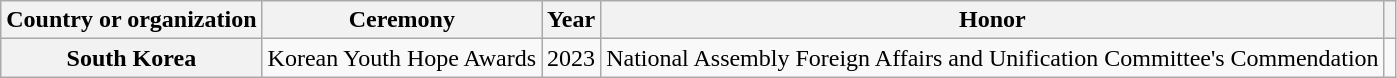<table class="wikitable plainrowheaders sortable">
<tr>
<th scope="col">Country or organization</th>
<th scope="col">Ceremony</th>
<th scope="col">Year</th>
<th scope="col">Honor</th>
<th scope="col" class="unsortable"></th>
</tr>
<tr>
<th scope="row">South Korea</th>
<td>Korean Youth Hope Awards</td>
<td style="text-align:center">2023</td>
<td>National Assembly Foreign Affairs and Unification Committee's Commendation</td>
<td style="text-align:center"></td>
</tr>
</table>
